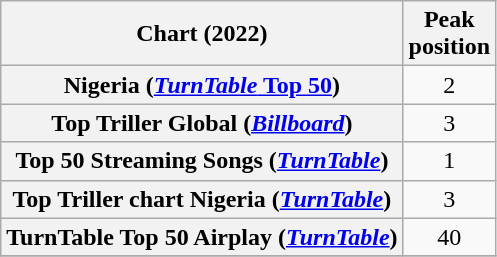<table class="wikitable sortable plainrowheaders">
<tr>
<th>Chart (2022)</th>
<th>Peak<br>position</th>
</tr>
<tr>
<th scope="row">Nigeria (<a href='#'><em>TurnTable</em> Top 50</a>)</th>
<td align=center>2</td>
</tr>
<tr>
<th scope="row">Top Triller Global (<a href='#'><em>Billboard</em></a>)</th>
<td align=center>3</td>
</tr>
<tr>
<th scope="row">Top 50 Streaming Songs (<a href='#'><em>TurnTable</em></a>)</th>
<td align=center>1</td>
</tr>
<tr>
<th scope="row">Top Triller chart Nigeria (<a href='#'><em>TurnTable</em></a>)</th>
<td align=center>3</td>
</tr>
<tr>
<th scope="row">TurnTable Top 50 Airplay (<a href='#'><em>TurnTable</em></a>)</th>
<td align=center>40</td>
</tr>
<tr>
</tr>
</table>
